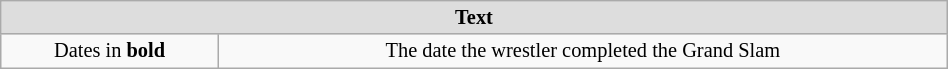<table class="wikitable" width="50%" style="font-size:85%; text-align:center;">
<tr>
<th style="background: #DDDDDD;" colspan="2">Text</th>
</tr>
<tr>
<td>Dates in <strong>bold</strong></td>
<td>The date the wrestler completed the Grand Slam</td>
</tr>
</table>
